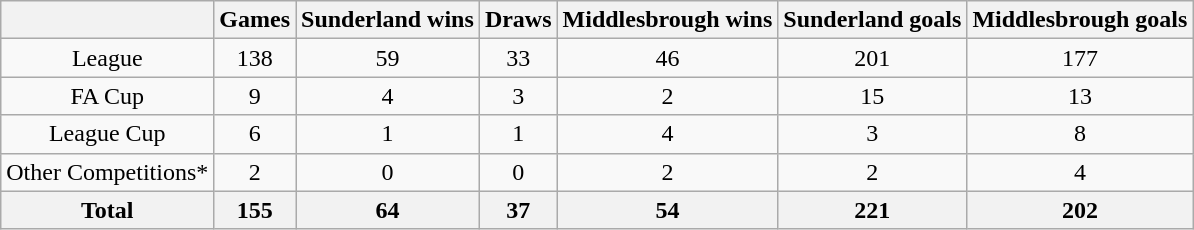<table class="wikitable" style="text-align: center;">
<tr>
<th></th>
<th>Games</th>
<th>Sunderland wins</th>
<th>Draws</th>
<th>Middlesbrough wins</th>
<th>Sunderland goals</th>
<th>Middlesbrough goals</th>
</tr>
<tr>
<td>League</td>
<td>138</td>
<td>59</td>
<td>33</td>
<td>46</td>
<td>201</td>
<td>177</td>
</tr>
<tr>
<td>FA Cup</td>
<td>9</td>
<td>4</td>
<td>3</td>
<td>2</td>
<td>15</td>
<td>13</td>
</tr>
<tr>
<td>League Cup</td>
<td>6</td>
<td>1</td>
<td>1</td>
<td>4</td>
<td>3</td>
<td>8</td>
</tr>
<tr>
<td>Other Competitions*</td>
<td>2</td>
<td>0</td>
<td>0</td>
<td>2</td>
<td>2</td>
<td>4</td>
</tr>
<tr>
<th>Total</th>
<th>155</th>
<th>64</th>
<th>37</th>
<th>54</th>
<th>221</th>
<th>202</th>
</tr>
</table>
